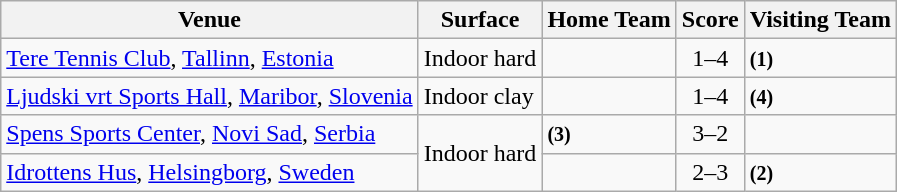<table class=wikitable style="border:1px solid #AAAAAA;">
<tr>
<th>Venue</th>
<th>Surface</th>
<th>Home Team</th>
<th>Score</th>
<th>Visiting Team</th>
</tr>
<tr>
<td><a href='#'>Tere Tennis Club</a>, <a href='#'>Tallinn</a>, <a href='#'>Estonia</a></td>
<td>Indoor hard</td>
<td></td>
<td align=center>1–4</td>
<td><strong> <small>(1)</small></strong></td>
</tr>
<tr>
<td><a href='#'>Ljudski vrt Sports Hall</a>, <a href='#'>Maribor</a>, <a href='#'>Slovenia</a></td>
<td>Indoor clay</td>
<td></td>
<td align=center>1–4</td>
<td><strong> <small>(4)</small></strong></td>
</tr>
<tr>
<td><a href='#'>Spens Sports Center</a>, <a href='#'>Novi Sad</a>, <a href='#'>Serbia</a></td>
<td rowspan=2>Indoor hard</td>
<td><strong> <small>(3)</small></strong></td>
<td align=center>3–2</td>
<td></td>
</tr>
<tr>
<td><a href='#'>Idrottens Hus</a>, <a href='#'>Helsingborg</a>, <a href='#'>Sweden</a></td>
<td></td>
<td align=center>2–3</td>
<td><strong> <small>(2)</small></strong></td>
</tr>
</table>
